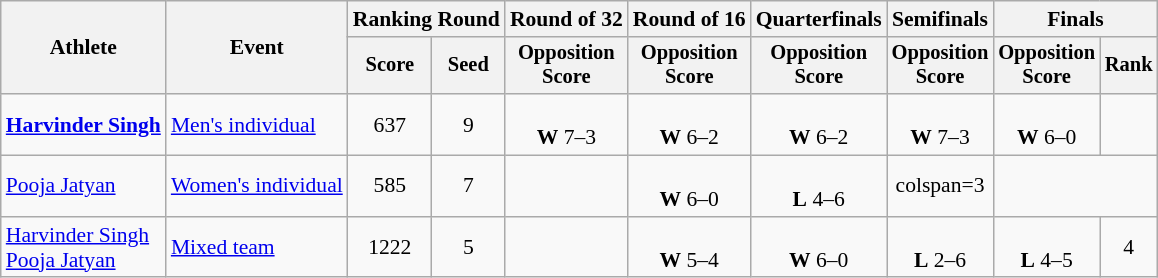<table class="wikitable" style="text-align: center; font-size:90%">
<tr>
<th rowspan="2">Athlete</th>
<th rowspan="2">Event</th>
<th colspan="2">Ranking Round</th>
<th>Round of 32</th>
<th>Round of 16</th>
<th>Quarterfinals</th>
<th>Semifinals</th>
<th colspan="2">Finals</th>
</tr>
<tr style="font-size:95%">
<th>Score</th>
<th>Seed</th>
<th>Opposition<br>Score</th>
<th>Opposition<br>Score</th>
<th>Opposition<br>Score</th>
<th>Opposition<br>Score</th>
<th>Opposition<br>Score</th>
<th>Rank</th>
</tr>
<tr>
<td align=left><strong><a href='#'>Harvinder Singh</a></strong></td>
<td align=left><a href='#'>Men's individual</a></td>
<td>637</td>
<td>9</td>
<td> <br> <strong>W</strong> 7–3</td>
<td> <br> <strong>W</strong> 6–2</td>
<td> <br> <strong>W</strong> 6–2</td>
<td> <br> <strong>W</strong> 7–3</td>
<td> <br> <strong>W</strong> 6–0</td>
<td></td>
</tr>
<tr>
<td align=left><a href='#'>Pooja Jatyan</a></td>
<td align=left><a href='#'>Women's individual</a></td>
<td>585</td>
<td>7</td>
<td></td>
<td><br> <strong>W</strong> 6–0</td>
<td><br> <strong>L</strong> 4–6</td>
<td>colspan=3 </td>
</tr>
<tr>
<td align=left><a href='#'>Harvinder Singh</a> <br> <a href='#'>Pooja Jatyan</a></td>
<td align=left><a href='#'>Mixed team</a></td>
<td>1222</td>
<td>5</td>
<td></td>
<td> <br> <strong>W</strong> 5–4</td>
<td><br> <strong>W</strong> 6–0</td>
<td> <br> <strong>L</strong> 2–6</td>
<td> <br> <strong>L</strong> 4–5</td>
<td>4</td>
</tr>
</table>
